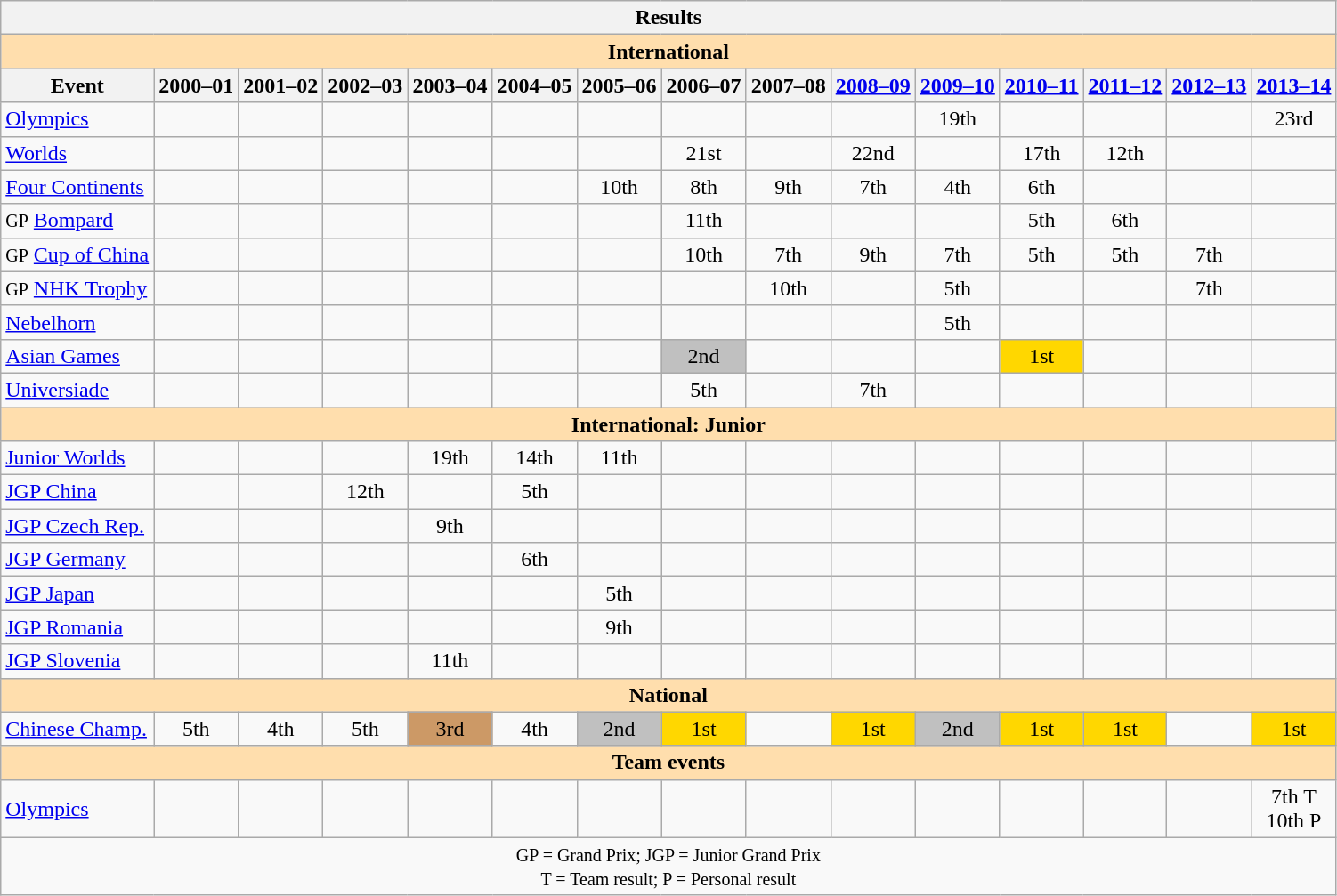<table class="wikitable" style="text-align:center">
<tr>
<th colspan=15 align=center><strong>Results</strong></th>
</tr>
<tr>
<th style="background-color: #ffdead; " colspan=15 align=center><strong>International</strong></th>
</tr>
<tr>
<th>Event</th>
<th>2000–01</th>
<th>2001–02</th>
<th>2002–03</th>
<th>2003–04</th>
<th>2004–05</th>
<th>2005–06</th>
<th>2006–07</th>
<th>2007–08</th>
<th><a href='#'>2008–09</a></th>
<th><a href='#'>2009–10</a></th>
<th><a href='#'>2010–11</a></th>
<th><a href='#'>2011–12</a></th>
<th><a href='#'>2012–13</a></th>
<th><a href='#'>2013–14</a></th>
</tr>
<tr>
<td align=left><a href='#'>Olympics</a></td>
<td></td>
<td></td>
<td></td>
<td></td>
<td></td>
<td></td>
<td></td>
<td></td>
<td></td>
<td>19th</td>
<td></td>
<td></td>
<td></td>
<td>23rd</td>
</tr>
<tr>
<td align=left><a href='#'>Worlds</a></td>
<td></td>
<td></td>
<td></td>
<td></td>
<td></td>
<td></td>
<td>21st</td>
<td></td>
<td>22nd</td>
<td></td>
<td>17th</td>
<td>12th</td>
<td></td>
<td></td>
</tr>
<tr>
<td align=left><a href='#'>Four Continents</a></td>
<td></td>
<td></td>
<td></td>
<td></td>
<td></td>
<td>10th</td>
<td>8th</td>
<td>9th</td>
<td>7th</td>
<td>4th</td>
<td>6th</td>
<td></td>
<td></td>
<td></td>
</tr>
<tr>
<td align=left><small>GP</small> <a href='#'>Bompard</a></td>
<td></td>
<td></td>
<td></td>
<td></td>
<td></td>
<td></td>
<td>11th</td>
<td></td>
<td></td>
<td></td>
<td>5th</td>
<td>6th</td>
<td></td>
<td></td>
</tr>
<tr>
<td align=left><small>GP</small> <a href='#'>Cup of China</a></td>
<td></td>
<td></td>
<td></td>
<td></td>
<td></td>
<td></td>
<td>10th</td>
<td>7th</td>
<td>9th</td>
<td>7th</td>
<td>5th</td>
<td>5th</td>
<td>7th</td>
<td></td>
</tr>
<tr>
<td align=left><small>GP</small> <a href='#'>NHK Trophy</a></td>
<td></td>
<td></td>
<td></td>
<td></td>
<td></td>
<td></td>
<td></td>
<td>10th</td>
<td></td>
<td>5th</td>
<td></td>
<td></td>
<td>7th</td>
<td></td>
</tr>
<tr>
<td align=left><a href='#'>Nebelhorn</a></td>
<td></td>
<td></td>
<td></td>
<td></td>
<td></td>
<td></td>
<td></td>
<td></td>
<td></td>
<td>5th</td>
<td></td>
<td></td>
<td></td>
<td></td>
</tr>
<tr>
<td align=left><a href='#'>Asian Games</a></td>
<td></td>
<td></td>
<td></td>
<td></td>
<td></td>
<td></td>
<td bgcolor=silver>2nd</td>
<td></td>
<td></td>
<td></td>
<td bgcolor=gold>1st</td>
<td></td>
<td></td>
<td></td>
</tr>
<tr>
<td align=left><a href='#'>Universiade</a></td>
<td></td>
<td></td>
<td></td>
<td></td>
<td></td>
<td></td>
<td>5th</td>
<td></td>
<td>7th</td>
<td></td>
<td></td>
<td></td>
<td></td>
<td></td>
</tr>
<tr>
<th style="background-color: #ffdead; " colspan=15 align=center><strong>International: Junior</strong></th>
</tr>
<tr>
<td align=left><a href='#'>Junior Worlds</a></td>
<td></td>
<td></td>
<td></td>
<td>19th</td>
<td>14th</td>
<td>11th</td>
<td></td>
<td></td>
<td></td>
<td></td>
<td></td>
<td></td>
<td></td>
<td></td>
</tr>
<tr>
<td align=left><a href='#'>JGP China</a></td>
<td></td>
<td></td>
<td>12th</td>
<td></td>
<td>5th</td>
<td></td>
<td></td>
<td></td>
<td></td>
<td></td>
<td></td>
<td></td>
<td></td>
<td></td>
</tr>
<tr>
<td align=left><a href='#'>JGP Czech Rep.</a></td>
<td></td>
<td></td>
<td></td>
<td>9th</td>
<td></td>
<td></td>
<td></td>
<td></td>
<td></td>
<td></td>
<td></td>
<td></td>
<td></td>
<td></td>
</tr>
<tr>
<td align=left><a href='#'>JGP Germany</a></td>
<td></td>
<td></td>
<td></td>
<td></td>
<td>6th</td>
<td></td>
<td></td>
<td></td>
<td></td>
<td></td>
<td></td>
<td></td>
<td></td>
<td></td>
</tr>
<tr>
<td align=left><a href='#'>JGP Japan</a></td>
<td></td>
<td></td>
<td></td>
<td></td>
<td></td>
<td>5th</td>
<td></td>
<td></td>
<td></td>
<td></td>
<td></td>
<td></td>
<td></td>
<td></td>
</tr>
<tr>
<td align=left><a href='#'>JGP Romania</a></td>
<td></td>
<td></td>
<td></td>
<td></td>
<td></td>
<td>9th</td>
<td></td>
<td></td>
<td></td>
<td></td>
<td></td>
<td></td>
<td></td>
<td></td>
</tr>
<tr>
<td align=left><a href='#'>JGP Slovenia</a></td>
<td></td>
<td></td>
<td></td>
<td>11th</td>
<td></td>
<td></td>
<td></td>
<td></td>
<td></td>
<td></td>
<td></td>
<td></td>
<td></td>
<td></td>
</tr>
<tr>
<th style="background-color: #ffdead; " colspan=15 align=center><strong>National</strong></th>
</tr>
<tr>
<td align=left><a href='#'>Chinese Champ.</a></td>
<td>5th</td>
<td>4th</td>
<td>5th</td>
<td bgcolor=cc9966>3rd</td>
<td>4th</td>
<td bgcolor=silver>2nd</td>
<td bgcolor=gold>1st</td>
<td></td>
<td bgcolor=gold>1st</td>
<td bgcolor=silver>2nd</td>
<td bgcolor=gold>1st</td>
<td bgcolor=gold>1st</td>
<td></td>
<td bgcolor=gold>1st</td>
</tr>
<tr>
<th style="background-color: #ffdead; " colspan=15 align=center><strong>Team events</strong></th>
</tr>
<tr>
<td align=left><a href='#'>Olympics</a></td>
<td></td>
<td></td>
<td></td>
<td></td>
<td></td>
<td></td>
<td></td>
<td></td>
<td></td>
<td></td>
<td></td>
<td></td>
<td></td>
<td>7th T <br> 10th P</td>
</tr>
<tr>
<td colspan=15 align=center><small> GP = Grand Prix; JGP = Junior Grand Prix <br> T = Team result; P = Personal result </small></td>
</tr>
</table>
